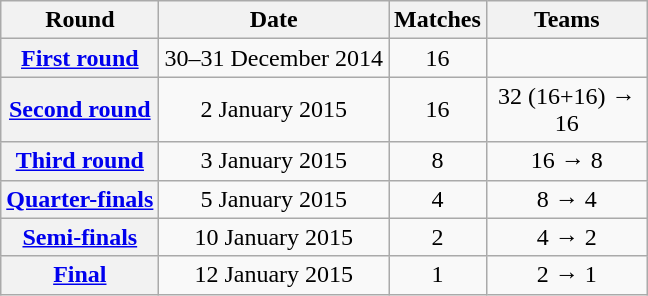<table class="wikitable" style="text-align: center">
<tr>
<th>Round</th>
<th>Date</th>
<th>Matches</th>
<th style="width:100px;">Teams</th>
</tr>
<tr>
<th><a href='#'>First round</a></th>
<td>30–31 December 2014</td>
<td>16</td>
<td></td>
</tr>
<tr>
<th><a href='#'>Second round</a></th>
<td>2 January 2015</td>
<td>16</td>
<td>32 (16+16) → 16</td>
</tr>
<tr>
<th><a href='#'>Third round</a></th>
<td>3 January 2015</td>
<td>8</td>
<td>16 → 8</td>
</tr>
<tr>
<th><a href='#'>Quarter-finals</a></th>
<td>5 January 2015</td>
<td>4</td>
<td>8 → 4</td>
</tr>
<tr>
<th><a href='#'>Semi-finals</a></th>
<td>10 January 2015</td>
<td>2</td>
<td>4 → 2</td>
</tr>
<tr>
<th><a href='#'>Final</a></th>
<td>12 January 2015</td>
<td>1</td>
<td>2 → 1</td>
</tr>
</table>
